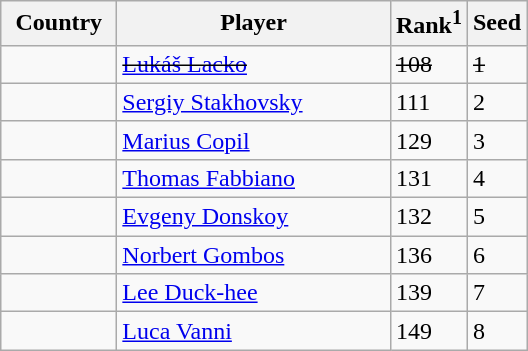<table class="sortable wikitable">
<tr>
<th width="70">Country</th>
<th width="175">Player</th>
<th>Rank<sup>1</sup></th>
<th>Seed</th>
</tr>
<tr>
<td><s></s></td>
<td><s><a href='#'>Lukáš Lacko</a></s></td>
<td><s>108</s></td>
<td><s>1</s></td>
</tr>
<tr>
<td></td>
<td><a href='#'>Sergiy Stakhovsky</a></td>
<td>111</td>
<td>2</td>
</tr>
<tr>
<td></td>
<td><a href='#'>Marius Copil</a></td>
<td>129</td>
<td>3</td>
</tr>
<tr>
<td></td>
<td><a href='#'>Thomas Fabbiano</a></td>
<td>131</td>
<td>4</td>
</tr>
<tr>
<td></td>
<td><a href='#'>Evgeny Donskoy</a></td>
<td>132</td>
<td>5</td>
</tr>
<tr>
<td></td>
<td><a href='#'>Norbert Gombos</a></td>
<td>136</td>
<td>6</td>
</tr>
<tr>
<td></td>
<td><a href='#'>Lee Duck-hee</a></td>
<td>139</td>
<td>7</td>
</tr>
<tr>
<td></td>
<td><a href='#'>Luca Vanni</a></td>
<td>149</td>
<td>8</td>
</tr>
</table>
